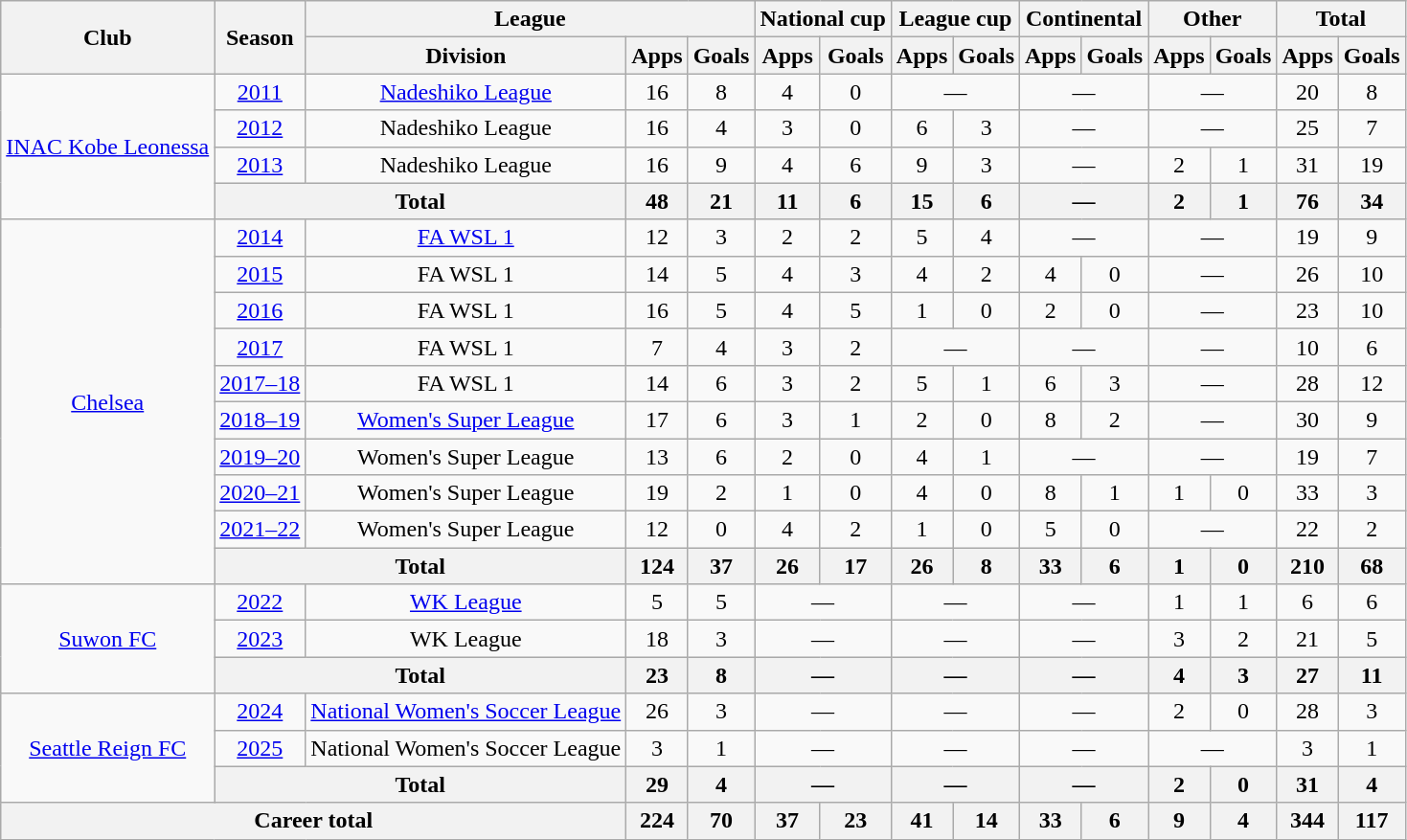<table class="wikitable" style="text-align: center;">
<tr>
<th rowspan="2">Club</th>
<th rowspan="2">Season</th>
<th colspan="3">League</th>
<th colspan="2">National cup</th>
<th colspan="2">League cup</th>
<th colspan="2">Continental</th>
<th colspan="2">Other</th>
<th colspan="2">Total</th>
</tr>
<tr>
<th>Division</th>
<th>Apps</th>
<th>Goals</th>
<th>Apps</th>
<th>Goals</th>
<th>Apps</th>
<th>Goals</th>
<th>Apps</th>
<th>Goals</th>
<th>Apps</th>
<th>Goals</th>
<th>Apps</th>
<th>Goals</th>
</tr>
<tr>
<td rowspan="4"><a href='#'>INAC Kobe Leonessa</a></td>
<td><a href='#'>2011</a></td>
<td><a href='#'>Nadeshiko League</a></td>
<td>16</td>
<td>8</td>
<td>4</td>
<td>0</td>
<td colspan=2>—</td>
<td colspan=2>—</td>
<td colspan=2>—</td>
<td>20</td>
<td>8</td>
</tr>
<tr>
<td><a href='#'>2012</a></td>
<td>Nadeshiko League</td>
<td>16</td>
<td>4</td>
<td>3</td>
<td>0</td>
<td>6</td>
<td>3</td>
<td colspan=2>—</td>
<td colspan=2>—</td>
<td>25</td>
<td>7</td>
</tr>
<tr>
<td><a href='#'>2013</a></td>
<td>Nadeshiko League</td>
<td>16</td>
<td>9</td>
<td>4</td>
<td>6</td>
<td>9</td>
<td>3</td>
<td colspan=2>—</td>
<td>2</td>
<td>1</td>
<td>31</td>
<td>19</td>
</tr>
<tr>
<th colspan="2">Total</th>
<th>48</th>
<th>21</th>
<th>11</th>
<th>6</th>
<th>15</th>
<th>6</th>
<th colspan=2>—</th>
<th>2</th>
<th>1</th>
<th>76</th>
<th>34</th>
</tr>
<tr>
<td rowspan="10"><a href='#'>Chelsea</a></td>
<td><a href='#'>2014</a></td>
<td><a href='#'>FA WSL 1</a></td>
<td>12</td>
<td>3</td>
<td>2</td>
<td>2</td>
<td>5</td>
<td>4</td>
<td colspan=2>—</td>
<td colspan=2>—</td>
<td>19</td>
<td>9</td>
</tr>
<tr>
<td><a href='#'>2015</a></td>
<td>FA WSL 1</td>
<td>14</td>
<td>5</td>
<td>4</td>
<td>3</td>
<td>4</td>
<td>2</td>
<td>4</td>
<td>0</td>
<td colspan=2>—</td>
<td>26</td>
<td>10</td>
</tr>
<tr>
<td><a href='#'>2016</a></td>
<td>FA WSL 1</td>
<td>16</td>
<td>5</td>
<td>4</td>
<td>5</td>
<td>1</td>
<td>0</td>
<td>2</td>
<td>0</td>
<td colspan=2>—</td>
<td>23</td>
<td>10</td>
</tr>
<tr>
<td><a href='#'>2017</a></td>
<td>FA WSL 1</td>
<td>7</td>
<td>4</td>
<td>3</td>
<td>2</td>
<td colspan=2>—</td>
<td colspan=2>—</td>
<td colspan=2>—</td>
<td>10</td>
<td>6</td>
</tr>
<tr>
<td><a href='#'>2017–18</a></td>
<td>FA WSL 1</td>
<td>14</td>
<td>6</td>
<td>3</td>
<td>2</td>
<td>5</td>
<td>1</td>
<td>6</td>
<td>3</td>
<td colspan=2>—</td>
<td>28</td>
<td>12</td>
</tr>
<tr>
<td><a href='#'>2018–19</a></td>
<td><a href='#'>Women's Super League</a></td>
<td>17</td>
<td>6</td>
<td>3</td>
<td>1</td>
<td>2</td>
<td>0</td>
<td>8</td>
<td>2</td>
<td colspan=2>—</td>
<td>30</td>
<td>9</td>
</tr>
<tr>
<td><a href='#'>2019–20</a></td>
<td>Women's Super League</td>
<td>13</td>
<td>6</td>
<td>2</td>
<td>0</td>
<td>4</td>
<td>1</td>
<td colspan=2>—</td>
<td colspan=2>—</td>
<td>19</td>
<td>7</td>
</tr>
<tr>
<td><a href='#'>2020–21</a></td>
<td>Women's Super League</td>
<td>19</td>
<td>2</td>
<td>1</td>
<td>0</td>
<td>4</td>
<td>0</td>
<td>8</td>
<td>1</td>
<td>1</td>
<td>0</td>
<td>33</td>
<td>3</td>
</tr>
<tr>
<td><a href='#'>2021–22</a></td>
<td>Women's Super League</td>
<td>12</td>
<td>0</td>
<td>4</td>
<td>2</td>
<td>1</td>
<td>0</td>
<td>5</td>
<td>0</td>
<td colspan=2>—</td>
<td>22</td>
<td>2</td>
</tr>
<tr>
<th colspan="2">Total</th>
<th>124</th>
<th>37</th>
<th>26</th>
<th>17</th>
<th>26</th>
<th>8</th>
<th>33</th>
<th>6</th>
<th>1</th>
<th>0</th>
<th>210</th>
<th>68</th>
</tr>
<tr>
<td rowspan="3"><a href='#'>Suwon FC</a></td>
<td><a href='#'>2022</a></td>
<td><a href='#'>WK League</a></td>
<td>5</td>
<td>5</td>
<td colspan=2>—</td>
<td colspan=2>—</td>
<td colspan=2>—</td>
<td>1</td>
<td>1</td>
<td>6</td>
<td>6</td>
</tr>
<tr>
<td><a href='#'>2023</a></td>
<td>WK League</td>
<td>18</td>
<td>3</td>
<td colspan=2>—</td>
<td colspan=2>—</td>
<td colspan=2>—</td>
<td>3</td>
<td>2</td>
<td>21</td>
<td>5</td>
</tr>
<tr>
<th colspan="2">Total</th>
<th>23</th>
<th>8</th>
<th colspan=2>—</th>
<th colspan=2>—</th>
<th colspan=2>—</th>
<th>4</th>
<th>3</th>
<th>27</th>
<th>11</th>
</tr>
<tr>
<td rowspan="3"><a href='#'>Seattle Reign FC</a></td>
<td><a href='#'>2024</a></td>
<td><a href='#'>National Women's Soccer League</a></td>
<td>26</td>
<td>3</td>
<td colspan="2">—</td>
<td colspan="2">—</td>
<td colspan="2">—</td>
<td>2</td>
<td>0</td>
<td>28</td>
<td>3</td>
</tr>
<tr>
<td><a href='#'>2025</a></td>
<td>National Women's Soccer League</td>
<td>3</td>
<td>1</td>
<td colspan="2">—</td>
<td colspan="2">—</td>
<td colspan="2">—</td>
<td colspan="2">—</td>
<td>3</td>
<td>1</td>
</tr>
<tr>
<th colspan="2">Total</th>
<th>29</th>
<th>4</th>
<th colspan="2">—</th>
<th colspan="2">—</th>
<th colspan="2">—</th>
<th>2</th>
<th>0</th>
<th>31</th>
<th>4</th>
</tr>
<tr>
<th colspan="3">Career total</th>
<th>224</th>
<th>70</th>
<th>37</th>
<th>23</th>
<th>41</th>
<th>14</th>
<th>33</th>
<th>6</th>
<th>9</th>
<th>4</th>
<th>344</th>
<th>117</th>
</tr>
</table>
